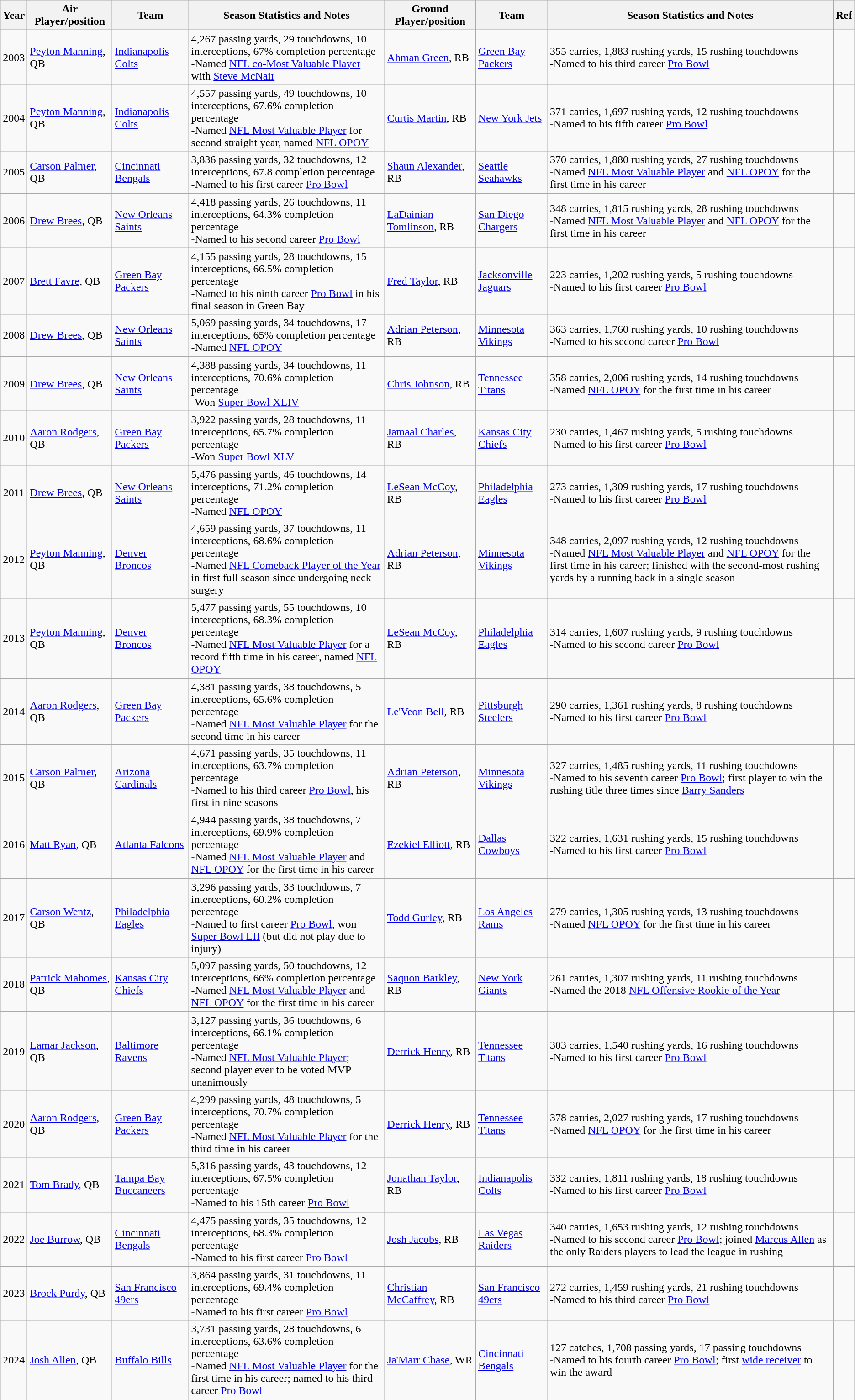<table class="wikitable">
<tr style="background:#efef;">
<th>Year</th>
<th>Air<br>Player/position</th>
<th>Team</th>
<th>Season Statistics and Notes</th>
<th>Ground<br>Player/position</th>
<th>Team</th>
<th>Season Statistics and Notes</th>
<th>Ref</th>
</tr>
<tr>
<td align=center>2003</td>
<td><a href='#'>Peyton Manning</a>, QB</td>
<td><a href='#'>Indianapolis Colts</a></td>
<td>4,267 passing yards, 29 touchdowns, 10 interceptions, 67% completion percentage<br>-Named <a href='#'>NFL co-Most Valuable Player</a> with <a href='#'>Steve McNair</a></td>
<td><a href='#'>Ahman Green</a>, RB</td>
<td><a href='#'>Green Bay Packers</a></td>
<td>355 carries, 1,883 rushing yards, 15 rushing touchdowns<br>-Named to his third career <a href='#'>Pro Bowl</a></td>
<td></td>
</tr>
<tr>
<td align=center>2004</td>
<td><a href='#'>Peyton Manning</a>, QB</td>
<td><a href='#'>Indianapolis Colts</a></td>
<td>4,557 passing yards, 49 touchdowns, 10 interceptions, 67.6% completion percentage<br>-Named <a href='#'>NFL Most Valuable Player</a> for second straight year, named <a href='#'>NFL OPOY</a></td>
<td><a href='#'>Curtis Martin</a>, RB</td>
<td><a href='#'>New York Jets</a></td>
<td>371 carries, 1,697 rushing yards, 12 rushing touchdowns<br>-Named to his fifth career <a href='#'>Pro Bowl</a></td>
<td></td>
</tr>
<tr>
<td align=center>2005</td>
<td><a href='#'>Carson Palmer</a>, QB</td>
<td><a href='#'>Cincinnati Bengals</a></td>
<td>3,836 passing yards, 32 touchdowns, 12 interceptions, 67.8 completion percentage<br>-Named to his first career <a href='#'>Pro Bowl</a></td>
<td><a href='#'>Shaun Alexander</a>, RB</td>
<td><a href='#'>Seattle Seahawks</a></td>
<td>370 carries, 1,880 rushing yards, 27 rushing touchdowns<br>-Named <a href='#'>NFL Most Valuable Player</a> and <a href='#'>NFL OPOY</a> for the first time in his career</td>
<td></td>
</tr>
<tr>
<td align=center>2006</td>
<td><a href='#'>Drew Brees</a>, QB</td>
<td><a href='#'>New Orleans Saints</a></td>
<td>4,418 passing yards, 26 touchdowns, 11 interceptions, 64.3% completion percentage<br>-Named to his second career <a href='#'>Pro Bowl</a></td>
<td><a href='#'>LaDainian Tomlinson</a>, RB</td>
<td><a href='#'>San Diego Chargers</a></td>
<td>348 carries, 1,815 rushing yards, 28 rushing touchdowns<br>-Named <a href='#'>NFL Most Valuable Player</a> and <a href='#'>NFL OPOY</a> for the first time in his career</td>
<td></td>
</tr>
<tr>
<td align=center>2007</td>
<td><a href='#'>Brett Favre</a>, QB</td>
<td><a href='#'>Green Bay Packers</a></td>
<td>4,155 passing yards, 28 touchdowns, 15 interceptions, 66.5% completion percentage<br>-Named to his ninth career <a href='#'>Pro Bowl</a> in his final season in Green Bay</td>
<td><a href='#'>Fred Taylor</a>, RB</td>
<td><a href='#'>Jacksonville Jaguars</a></td>
<td>223 carries, 1,202 rushing yards, 5 rushing touchdowns<br>-Named to his first career <a href='#'>Pro Bowl</a></td>
<td></td>
</tr>
<tr>
<td align=center>2008</td>
<td><a href='#'>Drew Brees</a>, QB</td>
<td><a href='#'>New Orleans Saints</a></td>
<td>5,069 passing yards, 34 touchdowns, 17 interceptions, 65% completion percentage<br>-Named <a href='#'>NFL OPOY</a></td>
<td><a href='#'>Adrian Peterson</a>, RB</td>
<td><a href='#'>Minnesota Vikings</a></td>
<td>363 carries, 1,760 rushing yards, 10 rushing touchdowns<br>-Named to his second career <a href='#'>Pro Bowl</a></td>
<td></td>
</tr>
<tr>
<td align=center>2009</td>
<td><a href='#'>Drew Brees</a>, QB</td>
<td><a href='#'>New Orleans Saints</a></td>
<td>4,388 passing yards, 34 touchdowns, 11 interceptions, 70.6% completion percentage<br>-Won <a href='#'>Super Bowl XLIV</a></td>
<td><a href='#'>Chris Johnson</a>, RB</td>
<td><a href='#'>Tennessee Titans</a></td>
<td>358 carries, 2,006 rushing yards, 14 rushing touchdowns<br>-Named <a href='#'>NFL OPOY</a> for the first time in his career</td>
<td></td>
</tr>
<tr>
<td align=center>2010</td>
<td><a href='#'>Aaron Rodgers</a>, QB</td>
<td><a href='#'>Green Bay Packers</a></td>
<td>3,922 passing yards, 28 touchdowns, 11 interceptions, 65.7% completion percentage<br>-Won <a href='#'>Super Bowl XLV</a></td>
<td><a href='#'>Jamaal Charles</a>, RB</td>
<td><a href='#'>Kansas City Chiefs</a></td>
<td>230 carries, 1,467 rushing yards, 5 rushing touchdowns<br>-Named to his first career <a href='#'>Pro Bowl</a></td>
<td></td>
</tr>
<tr>
<td align=center>2011</td>
<td><a href='#'>Drew Brees</a>, QB</td>
<td><a href='#'>New Orleans Saints</a></td>
<td>5,476 passing yards, 46 touchdowns, 14 interceptions, 71.2% completion percentage<br>-Named <a href='#'>NFL OPOY</a></td>
<td><a href='#'>LeSean McCoy</a>, RB</td>
<td><a href='#'>Philadelphia Eagles</a></td>
<td>273 carries, 1,309 rushing yards, 17 rushing touchdowns<br>-Named to his first career <a href='#'>Pro Bowl</a></td>
<td></td>
</tr>
<tr>
<td align=center>2012</td>
<td><a href='#'>Peyton Manning</a>, QB</td>
<td><a href='#'>Denver Broncos</a></td>
<td>4,659 passing yards, 37 touchdowns, 11 interceptions, 68.6% completion percentage<br>-Named <a href='#'>NFL Comeback Player of the Year</a> in first full season since undergoing neck surgery</td>
<td><a href='#'>Adrian Peterson</a>, RB</td>
<td><a href='#'>Minnesota Vikings</a></td>
<td>348 carries, 2,097 rushing yards, 12 rushing touchdowns<br>-Named <a href='#'>NFL Most Valuable Player</a> and <a href='#'>NFL OPOY</a> for the first time in his career; finished with the second-most rushing yards by a running back in a single season</td>
<td></td>
</tr>
<tr>
<td align=center>2013</td>
<td><a href='#'>Peyton Manning</a>, QB</td>
<td><a href='#'>Denver Broncos</a></td>
<td>5,477 passing yards, 55 touchdowns, 10 interceptions, 68.3% completion percentage<br>-Named <a href='#'>NFL Most Valuable Player</a> for a record fifth time in his career, named <a href='#'>NFL OPOY</a></td>
<td><a href='#'>LeSean McCoy</a>, RB</td>
<td><a href='#'>Philadelphia Eagles</a></td>
<td>314 carries, 1,607 rushing yards, 9 rushing touchdowns<br>-Named to his second career <a href='#'>Pro Bowl</a></td>
<td></td>
</tr>
<tr>
<td align=center>2014</td>
<td><a href='#'>Aaron Rodgers</a>, QB</td>
<td><a href='#'>Green Bay Packers</a></td>
<td>4,381 passing yards, 38 touchdowns, 5 interceptions, 65.6% completion percentage<br>-Named <a href='#'>NFL Most Valuable Player</a> for the second time in his career</td>
<td><a href='#'>Le'Veon Bell</a>, RB</td>
<td><a href='#'>Pittsburgh Steelers</a></td>
<td>290 carries, 1,361 rushing yards, 8 rushing touchdowns<br>-Named to his first career <a href='#'>Pro Bowl</a></td>
<td></td>
</tr>
<tr>
<td align=center>2015</td>
<td><a href='#'>Carson Palmer</a>, QB</td>
<td><a href='#'>Arizona Cardinals</a></td>
<td>4,671 passing yards, 35 touchdowns, 11 interceptions, 63.7% completion percentage<br>-Named to his third career <a href='#'>Pro Bowl</a>, his first in nine seasons</td>
<td><a href='#'>Adrian Peterson</a>, RB</td>
<td><a href='#'>Minnesota Vikings</a></td>
<td>327 carries, 1,485 rushing yards, 11 rushing touchdowns<br>-Named to his seventh career <a href='#'>Pro Bowl</a>; first player to win the rushing title three times since <a href='#'>Barry Sanders</a></td>
<td></td>
</tr>
<tr>
<td align=center>2016</td>
<td><a href='#'>Matt Ryan</a>, QB</td>
<td><a href='#'>Atlanta Falcons</a></td>
<td>4,944 passing yards, 38 touchdowns, 7 interceptions, 69.9% completion percentage<br>-Named <a href='#'>NFL Most Valuable Player</a> and <a href='#'>NFL OPOY</a> for the first time in his career</td>
<td><a href='#'>Ezekiel Elliott</a>, RB</td>
<td><a href='#'>Dallas Cowboys</a></td>
<td>322 carries, 1,631 rushing yards, 15 rushing touchdowns<br>-Named to his first career <a href='#'>Pro Bowl</a></td>
<td></td>
</tr>
<tr>
<td align=center>2017</td>
<td><a href='#'>Carson Wentz</a>, QB</td>
<td><a href='#'>Philadelphia Eagles</a></td>
<td>3,296 passing yards, 33 touchdowns, 7 interceptions, 60.2% completion percentage<br>-Named to first career <a href='#'>Pro Bowl</a>, won <a href='#'>Super Bowl LII</a> (but did not play due to injury)</td>
<td><a href='#'>Todd Gurley</a>, RB</td>
<td><a href='#'>Los Angeles Rams</a></td>
<td>279 carries, 1,305 rushing yards, 13 rushing touchdowns<br>-Named <a href='#'>NFL OPOY</a> for the first time in his career</td>
<td></td>
</tr>
<tr>
<td align=center>2018</td>
<td><a href='#'>Patrick Mahomes</a>, QB</td>
<td><a href='#'>Kansas City Chiefs</a></td>
<td>5,097 passing yards, 50 touchdowns, 12 interceptions, 66% completion percentage<br>-Named <a href='#'>NFL Most Valuable Player</a> and <a href='#'>NFL OPOY</a> for the first time in his career</td>
<td><a href='#'>Saquon Barkley</a>, RB</td>
<td><a href='#'>New York Giants</a></td>
<td>261 carries, 1,307 rushing yards, 11 rushing touchdowns<br>-Named the 2018 <a href='#'>NFL Offensive Rookie of the Year</a></td>
<td></td>
</tr>
<tr>
<td align=center>2019</td>
<td><a href='#'>Lamar Jackson</a>, QB</td>
<td><a href='#'>Baltimore Ravens</a></td>
<td>3,127 passing yards, 36 touchdowns, 6 interceptions, 66.1% completion percentage<br>-Named <a href='#'>NFL Most Valuable Player</a>; second player ever to be voted MVP unanimously</td>
<td><a href='#'>Derrick Henry</a>, RB</td>
<td><a href='#'>Tennessee Titans</a></td>
<td>303 carries, 1,540 rushing yards, 16 rushing touchdowns<br>-Named to his first career <a href='#'>Pro Bowl</a></td>
<td></td>
</tr>
<tr>
<td align=center>2020</td>
<td><a href='#'>Aaron Rodgers</a>, QB</td>
<td><a href='#'>Green Bay Packers</a></td>
<td>4,299 passing yards, 48 touchdowns, 5 interceptions, 70.7% completion percentage<br>-Named <a href='#'>NFL Most Valuable Player</a> for the third time in his career</td>
<td><a href='#'>Derrick Henry</a>, RB</td>
<td><a href='#'>Tennessee Titans</a></td>
<td>378 carries, 2,027 rushing yards, 17 rushing touchdowns<br>-Named <a href='#'>NFL OPOY</a> for the first time in his career</td>
<td></td>
</tr>
<tr>
<td align=center>2021</td>
<td><a href='#'>Tom Brady</a>, QB</td>
<td><a href='#'>Tampa Bay Buccaneers</a></td>
<td>5,316 passing yards, 43 touchdowns, 12 interceptions, 67.5% completion percentage<br>-Named to his 15th career <a href='#'>Pro Bowl</a></td>
<td><a href='#'>Jonathan Taylor</a>, RB</td>
<td><a href='#'>Indianapolis Colts</a></td>
<td>332 carries, 1,811 rushing yards, 18 rushing touchdowns<br>-Named to his first career <a href='#'>Pro Bowl</a></td>
<td></td>
</tr>
<tr>
<td>2022</td>
<td><a href='#'>Joe Burrow</a>, QB</td>
<td><a href='#'>Cincinnati Bengals</a></td>
<td>4,475 passing yards, 35 touchdowns, 12 interceptions, 68.3% completion percentage<br>-Named to his first career <a href='#'>Pro Bowl</a></td>
<td><a href='#'>Josh Jacobs</a>, RB</td>
<td><a href='#'>Las Vegas Raiders</a></td>
<td>340 carries, 1,653 rushing yards, 12 rushing touchdowns<br>-Named to his second career <a href='#'>Pro Bowl</a>; joined <a href='#'>Marcus Allen</a> as the only Raiders players to lead the league in rushing</td>
<td></td>
</tr>
<tr>
<td>2023</td>
<td><a href='#'>Brock Purdy</a>, QB</td>
<td><a href='#'>San Francisco 49ers</a></td>
<td>3,864 passing yards, 31 touchdowns, 11 interceptions, 69.4% completion percentage<br>-Named to his first career <a href='#'>Pro Bowl</a></td>
<td><a href='#'>Christian McCaffrey</a>, RB</td>
<td><a href='#'>San Francisco 49ers</a></td>
<td>272 carries, 1,459 rushing yards, 21 rushing touchdowns<br>-Named to his third career <a href='#'>Pro Bowl</a></td>
<td></td>
</tr>
<tr>
<td>2024</td>
<td><a href='#'>Josh Allen</a>, QB</td>
<td><a href='#'>Buffalo Bills</a></td>
<td>3,731 passing yards, 28 touchdowns, 6 interceptions, 63.6% completion percentage<br>-Named <a href='#'>NFL Most Valuable Player</a> for the first time in his career; named to his third career <a href='#'>Pro Bowl</a></td>
<td><a href='#'>Ja'Marr Chase</a>, WR</td>
<td><a href='#'>Cincinnati Bengals</a></td>
<td>127 catches, 1,708 passing yards, 17 passing touchdowns<br>-Named to his fourth career <a href='#'>Pro Bowl</a>; first <a href='#'>wide receiver</a> to win the award</td>
<td></td>
</tr>
</table>
